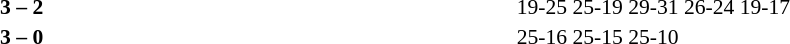<table width=100% cellspacing=1>
<tr>
<th width=20%></th>
<th width=12%></th>
<th width=20%></th>
<th width=33%></th>
<td></td>
</tr>
<tr style=font-size:90%>
<td align=right><strong></strong></td>
<td align=center><strong>3 – 2</strong></td>
<td></td>
<td>19-25 25-19 29-31 26-24 19-17</td>
<td></td>
</tr>
<tr style=font-size:90%>
<td align=right><strong></strong></td>
<td align=center><strong>3 – 0</strong></td>
<td></td>
<td>25-16 25-15 25-10</td>
</tr>
</table>
